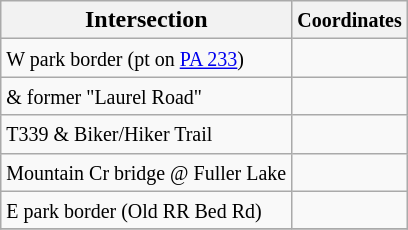<table class="wikitable" style="text-align:left; margin:1em; float:right;">
<tr>
<th>Intersection</th>
<th><small>Coordinates</small></th>
</tr>
<tr>
<td><small>W park border (pt on <a href='#'>PA 233</a>)</small></td>
<td><small></small></td>
</tr>
<tr>
<td><small>  & former "Laurel Road"</small></td>
<td><small></small></td>
</tr>
<tr>
<td><small> T339 & Biker/Hiker Trail</small></td>
<td><small></small></td>
</tr>
<tr>
<td><small>Mountain Cr bridge @ Fuller Lake</small></td>
<td><small></small></td>
</tr>
<tr>
<td><small>E park border (Old RR Bed Rd)</small></td>
<td><small> </small></td>
</tr>
<tr>
</tr>
</table>
